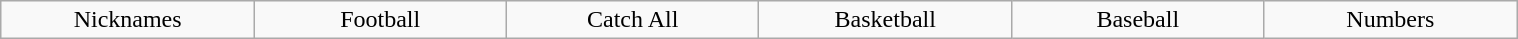<table class="wikitable" style="text-align: center; width: 80%; margin: 1em auto;">
<tr>
<td style="width:70pt;">Nicknames</td>
<td style="width:70pt;">Football</td>
<td style="width:70pt;">Catch All</td>
<td style="width:70pt;">Basketball</td>
<td style="width:70pt;">Baseball</td>
<td style="width:70pt;">Numbers</td>
</tr>
</table>
